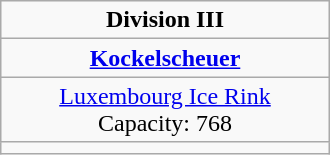<table class="wikitable" style="text-align:center;" width=220px>
<tr>
<td><strong>Division III</strong></td>
</tr>
<tr>
<td width=220px><strong><a href='#'>Kockelscheuer</a></strong></td>
</tr>
<tr>
<td><a href='#'>Luxembourg Ice Rink</a><br>Capacity: 768</td>
</tr>
<tr>
<td></td>
</tr>
</table>
